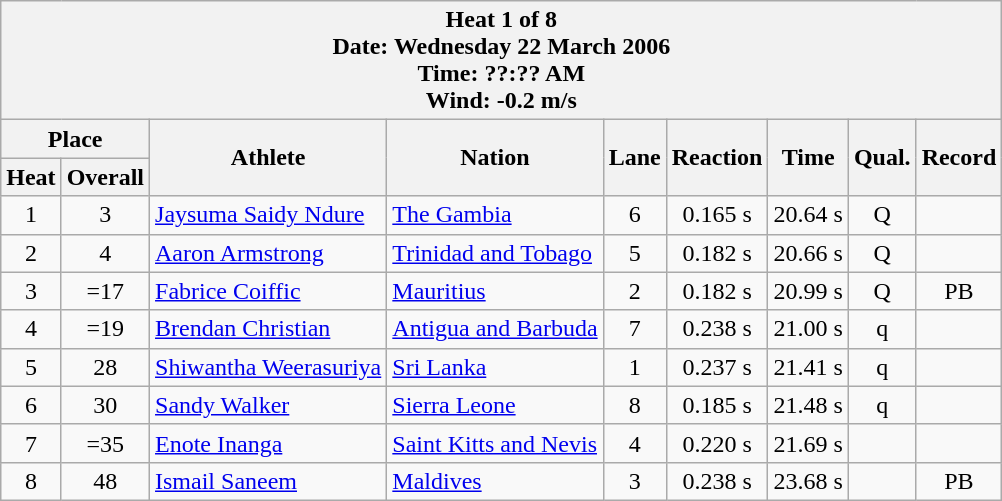<table class="wikitable">
<tr>
<th colspan=9>Heat 1 of 8 <br> Date: Wednesday 22 March 2006 <br> Time: ??:?? AM <br> Wind: -0.2 m/s</th>
</tr>
<tr>
<th colspan=2>Place</th>
<th rowspan=2>Athlete</th>
<th rowspan=2>Nation</th>
<th rowspan=2>Lane</th>
<th rowspan=2>Reaction</th>
<th rowspan=2>Time</th>
<th rowspan=2>Qual.</th>
<th rowspan=2>Record</th>
</tr>
<tr>
<th>Heat</th>
<th>Overall</th>
</tr>
<tr>
<td align="center">1</td>
<td align="center">3</td>
<td align="left"><a href='#'>Jaysuma Saidy Ndure</a></td>
<td align="left"> <a href='#'>The Gambia</a></td>
<td align="center">6</td>
<td align="center">0.165 s</td>
<td align="center">20.64 s</td>
<td align="center">Q</td>
<td align="center"></td>
</tr>
<tr>
<td align="center">2</td>
<td align="center">4</td>
<td align="left"><a href='#'>Aaron Armstrong</a></td>
<td align="left"> <a href='#'>Trinidad and Tobago</a></td>
<td align="center">5</td>
<td align="center">0.182 s</td>
<td align="center">20.66 s</td>
<td align="center">Q</td>
<td align="center"></td>
</tr>
<tr>
<td align="center">3</td>
<td align="center">=17</td>
<td align="left"><a href='#'>Fabrice Coiffic</a></td>
<td align="left"> <a href='#'>Mauritius</a></td>
<td align="center">2</td>
<td align="center">0.182 s</td>
<td align="center">20.99 s</td>
<td align="center">Q</td>
<td align="center">PB</td>
</tr>
<tr>
<td align="center">4</td>
<td align="center">=19</td>
<td align="left"><a href='#'>Brendan Christian</a></td>
<td align="left"> <a href='#'>Antigua and Barbuda</a></td>
<td align="center">7</td>
<td align="center">0.238 s</td>
<td align="center">21.00 s</td>
<td align="center">q</td>
<td align="center"></td>
</tr>
<tr>
<td align="center">5</td>
<td align="center">28</td>
<td align="left"><a href='#'>Shiwantha Weerasuriya</a></td>
<td align="left"> <a href='#'>Sri Lanka</a></td>
<td align="center">1</td>
<td align="center">0.237 s</td>
<td align="center">21.41 s</td>
<td align="center">q</td>
<td align="center"></td>
</tr>
<tr>
<td align="center">6</td>
<td align="center">30</td>
<td align="left"><a href='#'>Sandy Walker</a></td>
<td align="left"> <a href='#'>Sierra Leone</a></td>
<td align="center">8</td>
<td align="center">0.185 s</td>
<td align="center">21.48 s</td>
<td align="center">q</td>
<td align="center"></td>
</tr>
<tr>
<td align="center">7</td>
<td align="center">=35</td>
<td align="left"><a href='#'>Enote Inanga</a></td>
<td align="left"> <a href='#'>Saint Kitts and Nevis</a></td>
<td align="center">4</td>
<td align="center">0.220 s</td>
<td align="center">21.69 s</td>
<td align="center"></td>
<td align="center"></td>
</tr>
<tr>
<td align="center">8</td>
<td align="center">48</td>
<td align="left"><a href='#'>Ismail Saneem</a></td>
<td align="left"> <a href='#'>Maldives</a></td>
<td align="center">3</td>
<td align="center">0.238 s</td>
<td align="center">23.68 s</td>
<td align="center"></td>
<td align="center">PB</td>
</tr>
</table>
